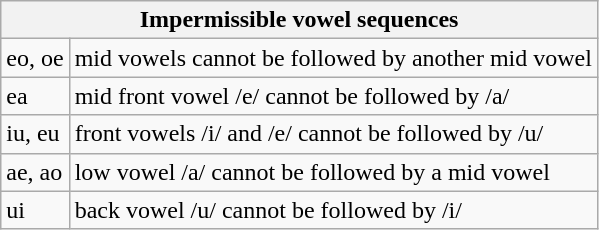<table class="wikitable">
<tr>
<th colspan="2">Impermissible vowel sequences</th>
</tr>
<tr>
<td>eo, oe</td>
<td>mid vowels cannot be followed by another mid vowel</td>
</tr>
<tr>
<td>ea</td>
<td>mid front vowel /e/ cannot be followed by /a/</td>
</tr>
<tr>
<td>iu, eu</td>
<td>front vowels /i/ and /e/ cannot be followed by /u/</td>
</tr>
<tr>
<td>ae, ao</td>
<td>low vowel /a/ cannot be followed by a mid vowel</td>
</tr>
<tr>
<td>ui</td>
<td>back vowel /u/ cannot be followed by /i/</td>
</tr>
</table>
